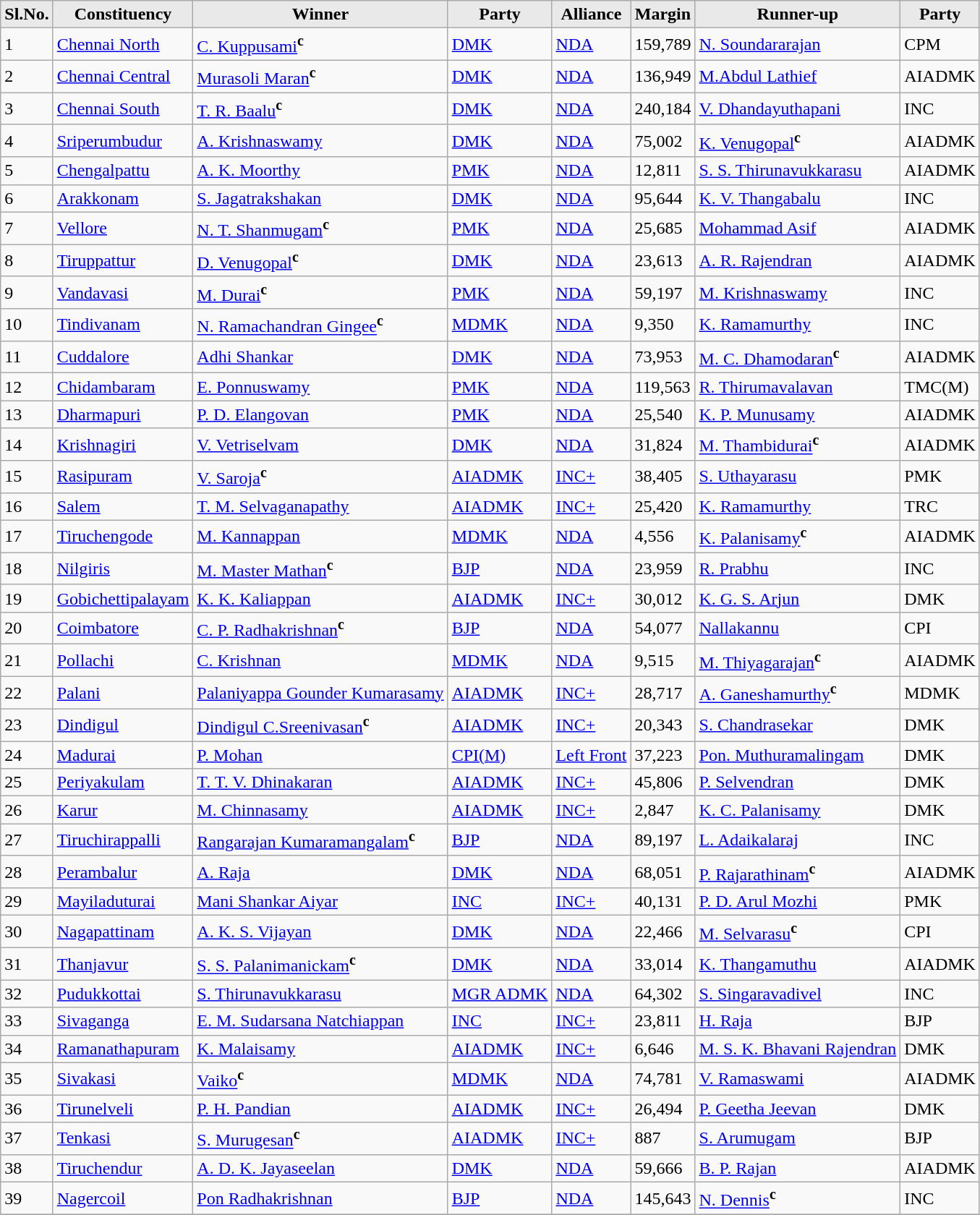<table class="wikitable sortable">
<tr>
<th style="background-color:#E9E9E9" align=left valign=top>Sl.No.</th>
<th style="background-color:#E9E9E9" align=left valign=top>Constituency</th>
<th style="background-color:#E9E9E9" align=left valign=top>Winner</th>
<th style="background-color:#E9E9E9" align=right>Party</th>
<th style="background-color:#E9E9E9" align=right>Alliance</th>
<th style="background-color:#E9E9E9" align=right>Margin</th>
<th style="background-color:#E9E9E9" align=right>Runner-up</th>
<th style="background-color:#E9E9E9" align=right>Party</th>
</tr>
<tr>
<td>1</td>
<td><a href='#'>Chennai North</a></td>
<td><a href='#'>C. Kuppusami</a><sup><strong>c</strong></sup></td>
<td><a href='#'>DMK</a></td>
<td><a href='#'>NDA</a></td>
<td>159,789</td>
<td><a href='#'>N. Soundararajan</a></td>
<td>CPM</td>
</tr>
<tr>
<td>2</td>
<td><a href='#'>Chennai Central</a></td>
<td><a href='#'>Murasoli Maran</a><sup><strong>c</strong></sup></td>
<td><a href='#'>DMK</a></td>
<td><a href='#'>NDA</a></td>
<td>136,949</td>
<td><a href='#'>M.Abdul Lathief</a></td>
<td>AIADMK</td>
</tr>
<tr>
<td>3</td>
<td><a href='#'>Chennai South</a></td>
<td><a href='#'>T. R. Baalu</a><sup><strong>c</strong></sup></td>
<td><a href='#'>DMK</a></td>
<td><a href='#'>NDA</a></td>
<td>240,184</td>
<td><a href='#'>V. Dhandayuthapani</a></td>
<td>INC</td>
</tr>
<tr>
<td>4</td>
<td><a href='#'>Sriperumbudur</a></td>
<td><a href='#'>A. Krishnaswamy</a></td>
<td><a href='#'>DMK</a></td>
<td><a href='#'>NDA</a></td>
<td>75,002</td>
<td><a href='#'>K. Venugopal</a><sup><strong>c</strong></sup></td>
<td>AIADMK</td>
</tr>
<tr>
<td>5</td>
<td><a href='#'>Chengalpattu</a></td>
<td><a href='#'>A. K. Moorthy</a></td>
<td><a href='#'>PMK</a></td>
<td><a href='#'>NDA</a></td>
<td>12,811</td>
<td><a href='#'>S. S. Thirunavukkarasu</a></td>
<td>AIADMK</td>
</tr>
<tr>
<td>6</td>
<td><a href='#'>Arakkonam</a></td>
<td><a href='#'>S. Jagatrakshakan</a></td>
<td><a href='#'>DMK</a></td>
<td><a href='#'>NDA</a></td>
<td>95,644</td>
<td><a href='#'>K. V. Thangabalu</a></td>
<td>INC</td>
</tr>
<tr>
<td>7</td>
<td><a href='#'>Vellore</a></td>
<td><a href='#'>N. T. Shanmugam</a><sup><strong>c</strong></sup></td>
<td><a href='#'>PMK</a></td>
<td><a href='#'>NDA</a></td>
<td>25,685</td>
<td><a href='#'>Mohammad Asif</a></td>
<td>AIADMK</td>
</tr>
<tr>
<td>8</td>
<td><a href='#'>Tiruppattur</a></td>
<td><a href='#'>D. Venugopal</a><sup><strong>c</strong></sup></td>
<td><a href='#'>DMK</a></td>
<td><a href='#'>NDA</a></td>
<td>23,613</td>
<td><a href='#'>A. R. Rajendran</a></td>
<td>AIADMK</td>
</tr>
<tr>
<td>9</td>
<td><a href='#'>Vandavasi</a></td>
<td><a href='#'>M. Durai</a><sup><strong>c</strong></sup></td>
<td><a href='#'>PMK</a></td>
<td><a href='#'>NDA</a></td>
<td>59,197</td>
<td><a href='#'>M. Krishnaswamy</a></td>
<td>INC</td>
</tr>
<tr>
<td>10</td>
<td><a href='#'>Tindivanam</a></td>
<td><a href='#'>N. Ramachandran Gingee</a><sup><strong>c</strong></sup></td>
<td><a href='#'>MDMK</a></td>
<td><a href='#'>NDA</a></td>
<td>9,350</td>
<td><a href='#'>K. Ramamurthy</a></td>
<td>INC</td>
</tr>
<tr>
<td>11</td>
<td><a href='#'>Cuddalore</a></td>
<td><a href='#'>Adhi Shankar</a></td>
<td><a href='#'>DMK</a></td>
<td><a href='#'>NDA</a></td>
<td>73,953</td>
<td><a href='#'>M. C. Dhamodaran</a><sup><strong>c</strong></sup></td>
<td>AIADMK</td>
</tr>
<tr>
<td>12</td>
<td><a href='#'>Chidambaram</a></td>
<td><a href='#'>E. Ponnuswamy</a></td>
<td><a href='#'>PMK</a></td>
<td><a href='#'>NDA</a></td>
<td>119,563</td>
<td><a href='#'>R. Thirumavalavan</a></td>
<td>TMC(M)</td>
</tr>
<tr>
<td>13</td>
<td><a href='#'>Dharmapuri</a></td>
<td><a href='#'>P. D. Elangovan</a></td>
<td><a href='#'>PMK</a></td>
<td><a href='#'>NDA</a></td>
<td>25,540</td>
<td><a href='#'>K. P. Munusamy</a></td>
<td>AIADMK</td>
</tr>
<tr>
<td>14</td>
<td><a href='#'>Krishnagiri</a></td>
<td><a href='#'>V. Vetriselvam</a></td>
<td><a href='#'>DMK</a></td>
<td><a href='#'>NDA</a></td>
<td>31,824</td>
<td><a href='#'>M. Thambidurai</a><sup><strong>c</strong></sup></td>
<td>AIADMK</td>
</tr>
<tr>
<td>15</td>
<td><a href='#'>Rasipuram</a></td>
<td><a href='#'>V. Saroja</a><sup><strong>c</strong></sup></td>
<td><a href='#'>AIADMK</a></td>
<td><a href='#'>INC+</a></td>
<td>38,405</td>
<td><a href='#'>S. Uthayarasu</a></td>
<td>PMK</td>
</tr>
<tr>
<td>16</td>
<td><a href='#'>Salem</a></td>
<td><a href='#'>T. M. Selvaganapathy</a></td>
<td><a href='#'>AIADMK</a></td>
<td><a href='#'>INC+</a></td>
<td>25,420</td>
<td><a href='#'>K. Ramamurthy</a></td>
<td>TRC</td>
</tr>
<tr>
<td>17</td>
<td><a href='#'>Tiruchengode</a></td>
<td><a href='#'>M. Kannappan</a></td>
<td><a href='#'>MDMK</a></td>
<td><a href='#'>NDA</a></td>
<td>4,556</td>
<td><a href='#'>K. Palanisamy</a><sup><strong>c</strong></sup></td>
<td>AIADMK</td>
</tr>
<tr>
<td>18</td>
<td><a href='#'>Nilgiris</a></td>
<td><a href='#'>M. Master Mathan</a><sup><strong>c</strong></sup></td>
<td><a href='#'>BJP</a></td>
<td><a href='#'>NDA</a></td>
<td>23,959</td>
<td><a href='#'>R. Prabhu</a></td>
<td>INC</td>
</tr>
<tr>
<td>19</td>
<td><a href='#'>Gobichettipalayam</a></td>
<td><a href='#'>K. K. Kaliappan</a></td>
<td><a href='#'>AIADMK</a></td>
<td><a href='#'>INC+</a></td>
<td>30,012</td>
<td><a href='#'>K. G. S. Arjun</a></td>
<td>DMK</td>
</tr>
<tr>
<td>20</td>
<td><a href='#'>Coimbatore</a></td>
<td><a href='#'>C. P. Radhakrishnan</a><sup><strong>c</strong></sup></td>
<td><a href='#'>BJP</a></td>
<td><a href='#'>NDA</a></td>
<td>54,077</td>
<td><a href='#'>Nallakannu</a></td>
<td>CPI</td>
</tr>
<tr>
<td>21</td>
<td><a href='#'>Pollachi</a></td>
<td><a href='#'>C. Krishnan</a></td>
<td><a href='#'>MDMK</a></td>
<td><a href='#'>NDA</a></td>
<td>9,515</td>
<td><a href='#'>M. Thiyagarajan</a><sup><strong>c</strong></sup></td>
<td>AIADMK</td>
</tr>
<tr>
<td>22</td>
<td><a href='#'>Palani</a></td>
<td><a href='#'>Palaniyappa Gounder Kumarasamy</a></td>
<td><a href='#'>AIADMK</a></td>
<td><a href='#'>INC+</a></td>
<td>28,717</td>
<td><a href='#'>A. Ganeshamurthy</a><sup><strong>c</strong></sup></td>
<td>MDMK</td>
</tr>
<tr>
<td>23</td>
<td><a href='#'>Dindigul</a></td>
<td><a href='#'>Dindigul C.Sreenivasan</a><sup><strong>c</strong></sup></td>
<td><a href='#'>AIADMK</a></td>
<td><a href='#'>INC+</a></td>
<td>20,343</td>
<td><a href='#'>S. Chandrasekar</a></td>
<td>DMK</td>
</tr>
<tr>
<td>24</td>
<td><a href='#'>Madurai</a></td>
<td><a href='#'>P. Mohan</a></td>
<td><a href='#'>CPI(M)</a></td>
<td><a href='#'>Left Front</a></td>
<td>37,223</td>
<td><a href='#'>Pon. Muthuramalingam</a></td>
<td>DMK</td>
</tr>
<tr>
<td>25</td>
<td><a href='#'>Periyakulam</a></td>
<td><a href='#'>T. T. V. Dhinakaran</a></td>
<td><a href='#'>AIADMK</a></td>
<td><a href='#'>INC+</a></td>
<td>45,806</td>
<td><a href='#'>P. Selvendran</a></td>
<td>DMK</td>
</tr>
<tr>
<td>26</td>
<td><a href='#'>Karur</a></td>
<td><a href='#'>M. Chinnasamy</a></td>
<td><a href='#'>AIADMK</a></td>
<td><a href='#'>INC+</a></td>
<td>2,847</td>
<td><a href='#'>K. C. Palanisamy</a></td>
<td>DMK</td>
</tr>
<tr>
<td>27</td>
<td><a href='#'>Tiruchirappalli</a></td>
<td><a href='#'>Rangarajan Kumaramangalam</a><sup><strong>c</strong></sup></td>
<td><a href='#'>BJP</a></td>
<td><a href='#'>NDA</a></td>
<td>89,197</td>
<td><a href='#'>L. Adaikalaraj</a></td>
<td>INC</td>
</tr>
<tr>
<td>28</td>
<td><a href='#'>Perambalur</a></td>
<td><a href='#'>A. Raja</a></td>
<td><a href='#'>DMK</a></td>
<td><a href='#'>NDA</a></td>
<td>68,051</td>
<td><a href='#'>P. Rajarathinam</a><sup><strong>c</strong></sup></td>
<td>AIADMK</td>
</tr>
<tr>
<td>29</td>
<td><a href='#'>Mayiladuturai</a></td>
<td><a href='#'>Mani Shankar Aiyar</a></td>
<td><a href='#'>INC</a></td>
<td><a href='#'>INC+</a></td>
<td>40,131</td>
<td><a href='#'>P. D. Arul Mozhi</a></td>
<td>PMK</td>
</tr>
<tr>
<td>30</td>
<td><a href='#'>Nagapattinam</a></td>
<td><a href='#'>A. K. S. Vijayan</a></td>
<td><a href='#'>DMK</a></td>
<td><a href='#'>NDA</a></td>
<td>22,466</td>
<td><a href='#'>M. Selvarasu</a><sup><strong>c</strong></sup></td>
<td>CPI</td>
</tr>
<tr>
<td>31</td>
<td><a href='#'>Thanjavur</a></td>
<td><a href='#'>S. S. Palanimanickam</a><sup><strong>c</strong></sup></td>
<td><a href='#'>DMK</a></td>
<td><a href='#'>NDA</a></td>
<td>33,014</td>
<td><a href='#'>K. Thangamuthu</a></td>
<td>AIADMK</td>
</tr>
<tr>
<td>32</td>
<td><a href='#'>Pudukkottai</a></td>
<td><a href='#'>S. Thirunavukkarasu</a></td>
<td><a href='#'>MGR ADMK</a></td>
<td><a href='#'>NDA</a></td>
<td>64,302</td>
<td><a href='#'>S. Singaravadivel</a></td>
<td>INC</td>
</tr>
<tr>
<td>33</td>
<td><a href='#'>Sivaganga</a></td>
<td><a href='#'>E. M. Sudarsana Natchiappan</a></td>
<td><a href='#'>INC</a></td>
<td><a href='#'>INC+</a></td>
<td>23,811</td>
<td><a href='#'>H. Raja</a></td>
<td>BJP</td>
</tr>
<tr>
<td>34</td>
<td><a href='#'>Ramanathapuram</a></td>
<td><a href='#'>K. Malaisamy</a></td>
<td><a href='#'>AIADMK</a></td>
<td><a href='#'>INC+</a></td>
<td>6,646</td>
<td><a href='#'>M. S. K. Bhavani Rajendran</a></td>
<td>DMK</td>
</tr>
<tr>
<td>35</td>
<td><a href='#'>Sivakasi</a></td>
<td><a href='#'>Vaiko</a><sup><strong>c</strong></sup></td>
<td><a href='#'>MDMK</a></td>
<td><a href='#'>NDA</a></td>
<td>74,781</td>
<td><a href='#'>V. Ramaswami</a></td>
<td>AIADMK</td>
</tr>
<tr>
<td>36</td>
<td><a href='#'>Tirunelveli</a></td>
<td><a href='#'>P. H. Pandian</a></td>
<td><a href='#'>AIADMK</a></td>
<td><a href='#'>INC+</a></td>
<td>26,494</td>
<td><a href='#'>P. Geetha Jeevan</a></td>
<td>DMK</td>
</tr>
<tr>
<td>37</td>
<td><a href='#'>Tenkasi</a></td>
<td><a href='#'>S. Murugesan</a><sup><strong>c</strong></sup></td>
<td><a href='#'>AIADMK</a></td>
<td><a href='#'>INC+</a></td>
<td>887</td>
<td><a href='#'>S. Arumugam</a></td>
<td>BJP</td>
</tr>
<tr>
<td>38</td>
<td><a href='#'>Tiruchendur</a></td>
<td><a href='#'>A. D. K. Jayaseelan</a></td>
<td><a href='#'>DMK</a></td>
<td><a href='#'>NDA</a></td>
<td>59,666</td>
<td><a href='#'>B. P. Rajan</a></td>
<td>AIADMK</td>
</tr>
<tr>
<td>39</td>
<td><a href='#'>Nagercoil</a></td>
<td><a href='#'>Pon Radhakrishnan</a></td>
<td><a href='#'>BJP</a></td>
<td><a href='#'>NDA</a></td>
<td>145,643</td>
<td><a href='#'>N. Dennis</a><sup><strong>c</strong></sup></td>
<td>INC</td>
</tr>
<tr>
</tr>
</table>
